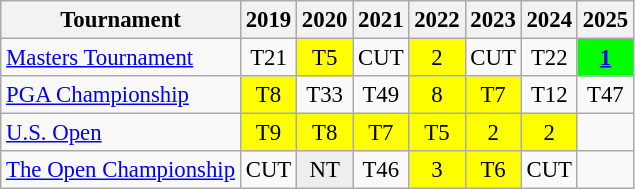<table class="wikitable" style="font-size:95%;text-align:center;">
<tr>
<th>Tournament</th>
<th>2019</th>
<th>2020</th>
<th>2021</th>
<th>2022</th>
<th>2023</th>
<th>2024</th>
<th>2025</th>
</tr>
<tr>
<td align=left><a href='#'>Masters Tournament</a></td>
<td>T21</td>
<td style="background:yellow;">T5</td>
<td>CUT</td>
<td style="background:yellow;">2</td>
<td>CUT</td>
<td>T22</td>
<td style="background:lime;"><strong><a href='#'>1</a></strong></td>
</tr>
<tr>
<td align=left><a href='#'>PGA Championship</a></td>
<td style="background:yellow;">T8</td>
<td>T33</td>
<td>T49</td>
<td style="background:yellow;">8</td>
<td style="background:yellow;">T7</td>
<td>T12</td>
<td>T47</td>
</tr>
<tr>
<td align=left><a href='#'>U.S. Open</a></td>
<td style="background:yellow;">T9</td>
<td style="background:yellow;">T8</td>
<td style="background:yellow;">T7</td>
<td style="background:yellow;">T5</td>
<td style="background:yellow;">2</td>
<td style="background:yellow;">2</td>
<td></td>
</tr>
<tr>
<td align=left><a href='#'>The Open Championship</a></td>
<td>CUT</td>
<td style="background:#eeeeee;">NT</td>
<td>T46</td>
<td style="background:yellow;">3</td>
<td style="background:yellow;">T6</td>
<td>CUT</td>
<td></td>
</tr>
</table>
